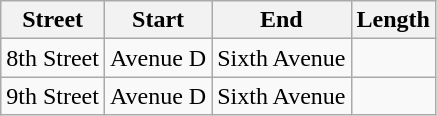<table class="wikitable">
<tr>
<th>Street</th>
<th>Start</th>
<th>End</th>
<th>Length</th>
</tr>
<tr>
<td>8th Street</td>
<td>Avenue D</td>
<td>Sixth Avenue</td>
<td></td>
</tr>
<tr>
<td>9th Street</td>
<td>Avenue D</td>
<td>Sixth Avenue</td>
<td></td>
</tr>
</table>
